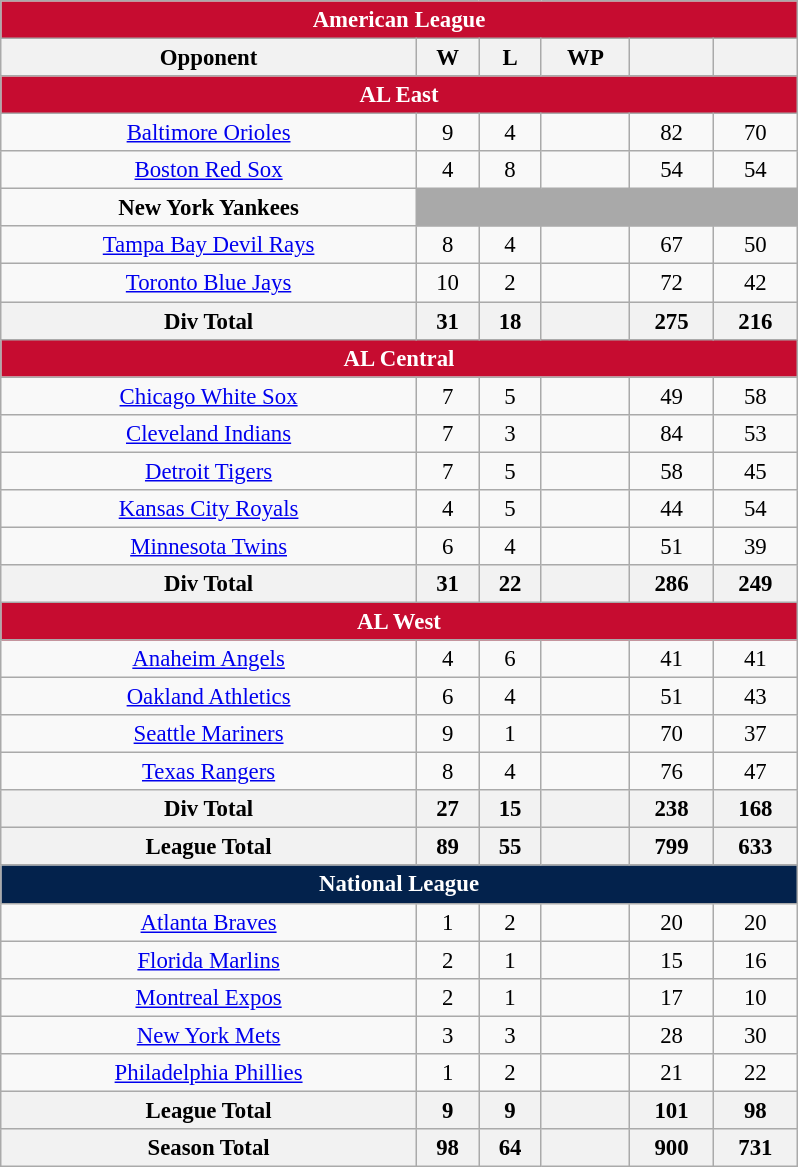<table class="wikitable" style="margin:1em auto; font-size:95%; text-align:center; width:35em;">
<tr>
<th colspan="7" style="background:#c60c30; color:#fff;">American League</th>
</tr>
<tr>
<th>Opponent</th>
<th>W</th>
<th>L</th>
<th>WP</th>
<th></th>
<th></th>
</tr>
<tr>
<th colspan="7" style="background:#c60c30; color:#fff;">AL East</th>
</tr>
<tr>
<td><a href='#'>Baltimore Orioles</a></td>
<td>9</td>
<td>4</td>
<td></td>
<td>82</td>
<td>70</td>
</tr>
<tr>
<td><a href='#'>Boston Red Sox</a></td>
<td>4</td>
<td>8</td>
<td></td>
<td>54</td>
<td>54</td>
</tr>
<tr>
<td><strong>New York Yankees</strong></td>
<td colspan="5" style="background:darkgrey;"></td>
</tr>
<tr>
<td><a href='#'>Tampa Bay Devil Rays</a></td>
<td>8</td>
<td>4</td>
<td></td>
<td>67</td>
<td>50</td>
</tr>
<tr>
<td><a href='#'>Toronto Blue Jays</a></td>
<td>10</td>
<td>2</td>
<td></td>
<td>72</td>
<td>42</td>
</tr>
<tr>
<th>Div Total</th>
<th>31</th>
<th>18</th>
<th></th>
<th>275</th>
<th>216</th>
</tr>
<tr>
<th colspan="7" style="background:#c60c30; color:#fff;">AL Central</th>
</tr>
<tr>
<td><a href='#'>Chicago White Sox</a></td>
<td>7</td>
<td>5</td>
<td></td>
<td>49</td>
<td>58</td>
</tr>
<tr>
<td><a href='#'>Cleveland Indians</a></td>
<td>7</td>
<td>3</td>
<td></td>
<td>84</td>
<td>53</td>
</tr>
<tr>
<td><a href='#'>Detroit Tigers</a></td>
<td>7</td>
<td>5</td>
<td></td>
<td>58</td>
<td>45</td>
</tr>
<tr>
<td><a href='#'>Kansas City Royals</a></td>
<td>4</td>
<td>5</td>
<td></td>
<td>44</td>
<td>54</td>
</tr>
<tr>
<td><a href='#'>Minnesota Twins</a></td>
<td>6</td>
<td>4</td>
<td></td>
<td>51</td>
<td>39</td>
</tr>
<tr>
<th>Div Total</th>
<th>31</th>
<th>22</th>
<th></th>
<th>286</th>
<th>249</th>
</tr>
<tr>
<th colspan="7" style="background:#c60c30; color:#fff;">AL West</th>
</tr>
<tr>
<td><a href='#'>Anaheim Angels</a></td>
<td>4</td>
<td>6</td>
<td></td>
<td>41</td>
<td>41</td>
</tr>
<tr>
<td><a href='#'>Oakland Athletics</a></td>
<td>6</td>
<td>4</td>
<td></td>
<td>51</td>
<td>43</td>
</tr>
<tr>
<td><a href='#'>Seattle Mariners</a></td>
<td>9</td>
<td>1</td>
<td></td>
<td>70</td>
<td>37</td>
</tr>
<tr>
<td><a href='#'>Texas Rangers</a></td>
<td>8</td>
<td>4</td>
<td></td>
<td>76</td>
<td>47</td>
</tr>
<tr>
<th>Div Total</th>
<th>27</th>
<th>15</th>
<th></th>
<th>238</th>
<th>168</th>
</tr>
<tr>
<th>League Total</th>
<th>89</th>
<th>55</th>
<th></th>
<th>799</th>
<th>633</th>
</tr>
<tr>
<th colspan="7" style="background:#03224c; color:#fff;">National League</th>
</tr>
<tr>
<td><a href='#'>Atlanta Braves</a></td>
<td>1</td>
<td>2</td>
<td></td>
<td>20</td>
<td>20</td>
</tr>
<tr>
<td><a href='#'>Florida Marlins</a></td>
<td>2</td>
<td>1</td>
<td></td>
<td>15</td>
<td>16</td>
</tr>
<tr>
<td><a href='#'>Montreal Expos</a></td>
<td>2</td>
<td>1</td>
<td></td>
<td>17</td>
<td>10</td>
</tr>
<tr>
<td><a href='#'>New York Mets</a></td>
<td>3</td>
<td>3</td>
<td></td>
<td>28</td>
<td>30</td>
</tr>
<tr>
<td><a href='#'>Philadelphia Phillies</a></td>
<td>1</td>
<td>2</td>
<td></td>
<td>21</td>
<td>22</td>
</tr>
<tr>
<th>League Total</th>
<th>9</th>
<th>9</th>
<th></th>
<th>101</th>
<th>98</th>
</tr>
<tr>
<th>Season Total</th>
<th>98</th>
<th>64</th>
<th></th>
<th>900</th>
<th>731</th>
</tr>
</table>
